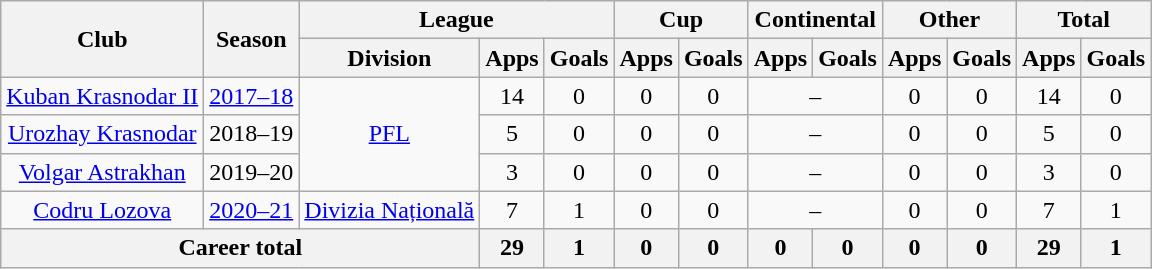<table class="wikitable" style="text-align: center">
<tr>
<th rowspan="2">Club</th>
<th rowspan="2">Season</th>
<th colspan="3">League</th>
<th colspan="2">Cup</th>
<th colspan="2">Continental</th>
<th colspan="2">Other</th>
<th colspan="2">Total</th>
</tr>
<tr>
<th>Division</th>
<th>Apps</th>
<th>Goals</th>
<th>Apps</th>
<th>Goals</th>
<th>Apps</th>
<th>Goals</th>
<th>Apps</th>
<th>Goals</th>
<th>Apps</th>
<th>Goals</th>
</tr>
<tr>
<td><a href='#'>Kuban Krasnodar II</a></td>
<td><a href='#'>2017–18</a></td>
<td rowspan="3"><a href='#'>PFL</a></td>
<td>14</td>
<td>0</td>
<td>0</td>
<td>0</td>
<td colspan="2">–</td>
<td>0</td>
<td>0</td>
<td>14</td>
<td>0</td>
</tr>
<tr>
<td><a href='#'>Urozhay Krasnodar</a></td>
<td>2018–19</td>
<td>5</td>
<td>0</td>
<td>0</td>
<td>0</td>
<td colspan="2">–</td>
<td>0</td>
<td>0</td>
<td>5</td>
<td>0</td>
</tr>
<tr>
<td><a href='#'>Volgar Astrakhan</a></td>
<td>2019–20</td>
<td>3</td>
<td>0</td>
<td>0</td>
<td>0</td>
<td colspan="2">–</td>
<td>0</td>
<td>0</td>
<td>3</td>
<td>0</td>
</tr>
<tr>
<td><a href='#'>Codru Lozova</a></td>
<td><a href='#'>2020–21</a></td>
<td><a href='#'>Divizia Națională</a></td>
<td>7</td>
<td>1</td>
<td>0</td>
<td>0</td>
<td colspan="2">–</td>
<td>0</td>
<td>0</td>
<td>7</td>
<td>1</td>
</tr>
<tr>
<th colspan=3>Career total</th>
<th>29</th>
<th>1</th>
<th>0</th>
<th>0</th>
<th>0</th>
<th>0</th>
<th>0</th>
<th>0</th>
<th>29</th>
<th>1</th>
</tr>
</table>
